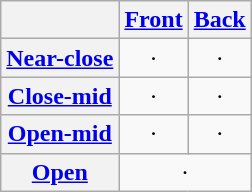<table class="wikitable" style="text-align: center;">
<tr>
<th> </th>
<th><a href='#'>Front</a></th>
<th><a href='#'>Back</a></th>
</tr>
<tr>
<th><a href='#'>Near-close</a></th>
<td>  ∙  </td>
<td>  ∙  </td>
</tr>
<tr>
<th><a href='#'>Close-mid</a></th>
<td>  ∙  </td>
<td>  ∙  </td>
</tr>
<tr>
<th><a href='#'>Open-mid</a></th>
<td>  ∙  </td>
<td>  ∙  </td>
</tr>
<tr>
<th><a href='#'>Open</a></th>
<td colspan="2">  ∙  </td>
</tr>
</table>
